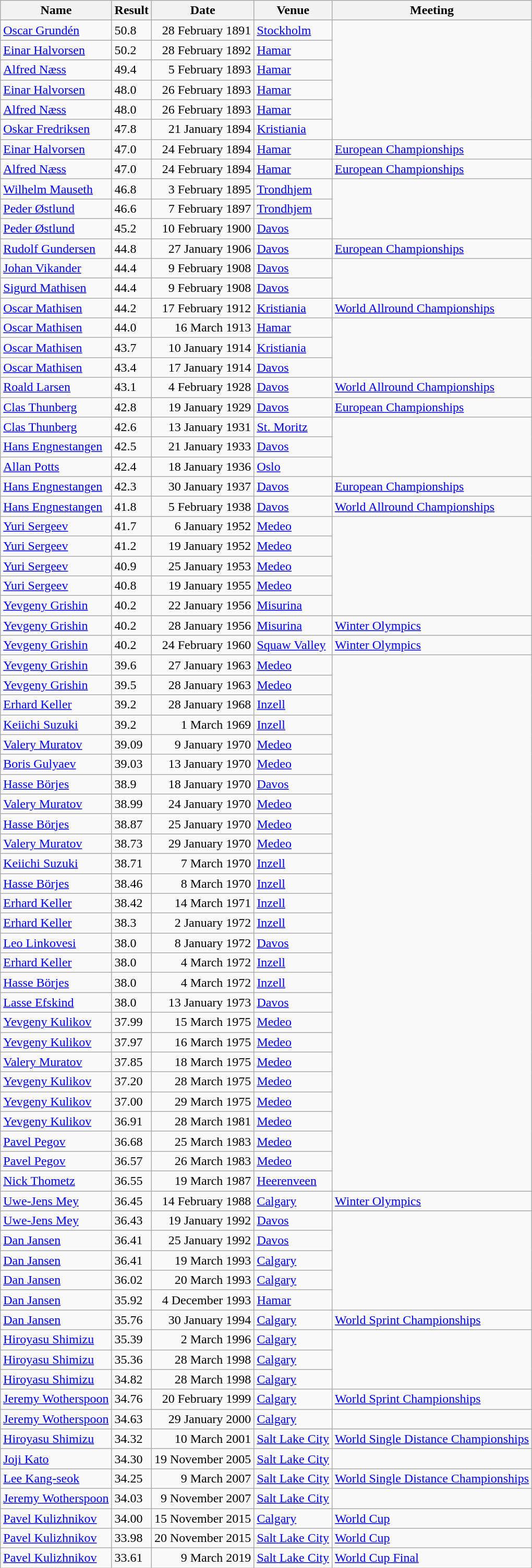<table class="wikitable">
<tr align="left">
<th>Name</th>
<th>Result</th>
<th>Date</th>
<th>Venue</th>
<th>Meeting</th>
</tr>
<tr>
<td> <a href='#'>Oscar Grundén</a></td>
<td>50.8</td>
<td align="right">28 February 1891</td>
<td><a href='#'>Stockholm</a></td>
</tr>
<tr>
<td> <a href='#'>Einar Halvorsen</a></td>
<td>50.2</td>
<td align="right">28 February 1892</td>
<td><a href='#'>Hamar</a></td>
</tr>
<tr>
<td> <a href='#'>Alfred Næss</a></td>
<td>49.4</td>
<td align="right">5 February 1893</td>
<td><a href='#'>Hamar</a></td>
</tr>
<tr>
<td> <a href='#'>Einar Halvorsen</a></td>
<td>48.0</td>
<td align="right">26 February 1893</td>
<td><a href='#'>Hamar</a></td>
</tr>
<tr>
<td> <a href='#'>Alfred Næss</a></td>
<td>48.0</td>
<td align="right">26 February 1893</td>
<td><a href='#'>Hamar</a></td>
</tr>
<tr>
<td> <a href='#'>Oskar Fredriksen</a></td>
<td>47.8</td>
<td align="right">21 January 1894</td>
<td><a href='#'>Kristiania</a></td>
</tr>
<tr>
<td> <a href='#'>Einar Halvorsen</a></td>
<td>47.0</td>
<td align="right">24 February 1894</td>
<td><a href='#'>Hamar</a></td>
<td><a href='#'>European Championships</a></td>
</tr>
<tr>
<td> <a href='#'>Alfred Næss</a></td>
<td>47.0</td>
<td align="right">24 February 1894</td>
<td><a href='#'>Hamar</a></td>
<td><a href='#'>European Championships</a></td>
</tr>
<tr>
<td> <a href='#'>Wilhelm Mauseth</a></td>
<td>46.8</td>
<td align="right">3 February 1895</td>
<td><a href='#'>Trondhjem</a></td>
</tr>
<tr>
<td> <a href='#'>Peder Østlund</a></td>
<td>46.6</td>
<td align="right">7 February 1897</td>
<td><a href='#'>Trondhjem</a></td>
</tr>
<tr>
<td> <a href='#'>Peder Østlund</a></td>
<td>45.2</td>
<td align="right">10 February 1900</td>
<td><a href='#'>Davos</a></td>
</tr>
<tr>
<td> <a href='#'>Rudolf Gundersen</a></td>
<td>44.8</td>
<td align="right">27 January 1906</td>
<td><a href='#'>Davos</a></td>
<td><a href='#'>European Championships</a></td>
</tr>
<tr>
<td> <a href='#'>Johan Vikander</a></td>
<td>44.4</td>
<td align="right">9 February 1908</td>
<td><a href='#'>Davos</a></td>
</tr>
<tr>
<td> <a href='#'>Sigurd Mathisen</a></td>
<td>44.4</td>
<td align="right">9 February 1908</td>
<td><a href='#'>Davos</a></td>
</tr>
<tr>
<td> <a href='#'>Oscar Mathisen</a></td>
<td>44.2</td>
<td align="right">17 February 1912</td>
<td><a href='#'>Kristiania</a></td>
<td><a href='#'>World Allround Championships</a></td>
</tr>
<tr>
<td> <a href='#'>Oscar Mathisen</a></td>
<td>44.0</td>
<td align="right">16 March 1913</td>
<td><a href='#'>Hamar</a></td>
</tr>
<tr>
<td> <a href='#'>Oscar Mathisen</a></td>
<td>43.7</td>
<td align="right">10 January 1914</td>
<td><a href='#'>Kristiania</a></td>
</tr>
<tr>
<td> <a href='#'>Oscar Mathisen</a></td>
<td>43.4</td>
<td align="right">17 January 1914</td>
<td><a href='#'>Davos</a></td>
</tr>
<tr>
<td> <a href='#'>Roald Larsen</a></td>
<td>43.1</td>
<td align="right">4 February 1928</td>
<td><a href='#'>Davos</a></td>
<td><a href='#'>World Allround Championships</a></td>
</tr>
<tr>
<td> <a href='#'>Clas Thunberg</a></td>
<td>42.8</td>
<td align="right">19 January 1929</td>
<td><a href='#'>Davos</a></td>
<td><a href='#'>European Championships</a></td>
</tr>
<tr>
<td> <a href='#'>Clas Thunberg</a></td>
<td>42.6</td>
<td align="right">13 January 1931</td>
<td><a href='#'>St. Moritz</a></td>
</tr>
<tr>
<td> <a href='#'>Hans Engnestangen</a></td>
<td>42.5</td>
<td align="right">21 January 1933</td>
<td><a href='#'>Davos</a></td>
</tr>
<tr>
<td> <a href='#'>Allan Potts</a></td>
<td>42.4</td>
<td align="right">18 January 1936</td>
<td><a href='#'>Oslo</a></td>
</tr>
<tr>
<td> <a href='#'>Hans Engnestangen</a></td>
<td>42.3</td>
<td align="right">30 January 1937</td>
<td><a href='#'>Davos</a></td>
<td><a href='#'>European Championships</a></td>
</tr>
<tr>
<td> <a href='#'>Hans Engnestangen</a></td>
<td>41.8</td>
<td align="right">5 February 1938</td>
<td><a href='#'>Davos</a></td>
<td><a href='#'>World Allround Championships</a></td>
</tr>
<tr>
<td> <a href='#'>Yuri Sergeev</a></td>
<td>41.7</td>
<td align="right">6 January 1952</td>
<td><a href='#'>Medeo</a></td>
</tr>
<tr>
<td> <a href='#'>Yuri Sergeev</a></td>
<td>41.2</td>
<td align="right">19 January 1952</td>
<td><a href='#'>Medeo</a></td>
</tr>
<tr>
<td> <a href='#'>Yuri Sergeev</a></td>
<td>40.9</td>
<td align="right">25 January 1953</td>
<td><a href='#'>Medeo</a></td>
</tr>
<tr>
<td> <a href='#'>Yuri Sergeev</a></td>
<td>40.8</td>
<td align="right">19 January 1955</td>
<td><a href='#'>Medeo</a></td>
</tr>
<tr>
<td> <a href='#'>Yevgeny Grishin</a></td>
<td>40.2</td>
<td align="right">22 January 1956</td>
<td><a href='#'>Misurina</a></td>
</tr>
<tr>
<td> <a href='#'>Yevgeny Grishin</a></td>
<td>40.2</td>
<td align="right">28 January 1956</td>
<td><a href='#'>Misurina</a></td>
<td><a href='#'>Winter Olympics</a></td>
</tr>
<tr>
<td> <a href='#'>Yevgeny Grishin</a></td>
<td>40.2</td>
<td align="right">24 February 1960</td>
<td><a href='#'>Squaw Valley</a></td>
<td><a href='#'>Winter Olympics</a></td>
</tr>
<tr>
<td> <a href='#'>Yevgeny Grishin</a></td>
<td>39.6</td>
<td align="right">27 January 1963</td>
<td><a href='#'>Medeo</a></td>
</tr>
<tr>
<td> <a href='#'>Yevgeny Grishin</a></td>
<td>39.5</td>
<td align="right">28 January 1963</td>
<td><a href='#'>Medeo</a></td>
</tr>
<tr>
<td> <a href='#'>Erhard Keller</a></td>
<td>39.2</td>
<td align="right">28 January 1968</td>
<td><a href='#'>Inzell</a></td>
</tr>
<tr>
<td> <a href='#'>Keiichi Suzuki</a></td>
<td>39.2</td>
<td align="right">1 March 1969</td>
<td><a href='#'>Inzell</a></td>
</tr>
<tr>
<td> <a href='#'>Valery Muratov</a></td>
<td>39.09</td>
<td align="right">9 January 1970</td>
<td><a href='#'>Medeo</a></td>
</tr>
<tr>
<td> <a href='#'>Boris Gulyaev</a></td>
<td>39.03</td>
<td align="right">13 January 1970</td>
<td><a href='#'>Medeo</a></td>
</tr>
<tr>
<td> <a href='#'>Hasse Börjes</a></td>
<td>38.9</td>
<td align="right">18 January 1970</td>
<td><a href='#'>Davos</a></td>
</tr>
<tr>
<td> <a href='#'>Valery Muratov</a></td>
<td>38.99</td>
<td align="right">24 January 1970</td>
<td><a href='#'>Medeo</a></td>
</tr>
<tr>
<td> <a href='#'>Hasse Börjes</a></td>
<td>38.87</td>
<td align="right">25 January 1970</td>
<td><a href='#'>Medeo</a></td>
</tr>
<tr>
<td> <a href='#'>Valery Muratov</a></td>
<td>38.73</td>
<td align="right">29 January 1970</td>
<td><a href='#'>Medeo</a></td>
</tr>
<tr>
<td> <a href='#'>Keiichi Suzuki</a></td>
<td>38.71</td>
<td align="right">7 March 1970</td>
<td><a href='#'>Inzell</a></td>
</tr>
<tr>
<td> <a href='#'>Hasse Börjes</a></td>
<td>38.46</td>
<td align="right">8 March 1970</td>
<td><a href='#'>Inzell</a></td>
</tr>
<tr>
<td> <a href='#'>Erhard Keller</a></td>
<td>38.42</td>
<td align="right">14 March 1971</td>
<td><a href='#'>Inzell</a></td>
</tr>
<tr>
<td> <a href='#'>Erhard Keller</a></td>
<td>38.3</td>
<td align="right">2 January 1972</td>
<td><a href='#'>Inzell</a></td>
</tr>
<tr>
<td> <a href='#'>Leo Linkovesi</a></td>
<td>38.0</td>
<td align="right">8 January 1972</td>
<td><a href='#'>Davos</a></td>
</tr>
<tr>
<td> <a href='#'>Erhard Keller</a></td>
<td>38.0</td>
<td align="right">4 March 1972</td>
<td><a href='#'>Inzell</a></td>
</tr>
<tr>
<td> <a href='#'>Hasse Börjes</a></td>
<td>38.0</td>
<td align="right">4 March 1972</td>
<td><a href='#'>Inzell</a></td>
</tr>
<tr>
<td> <a href='#'>Lasse Efskind</a></td>
<td>38.0</td>
<td align="right">13 January 1973</td>
<td><a href='#'>Davos</a></td>
</tr>
<tr>
<td> <a href='#'>Yevgeny Kulikov</a></td>
<td>37.99</td>
<td align="right">15 March 1975</td>
<td><a href='#'>Medeo</a></td>
</tr>
<tr>
<td> <a href='#'>Yevgeny Kulikov</a></td>
<td>37.97</td>
<td align="right">16 March 1975</td>
<td><a href='#'>Medeo</a></td>
</tr>
<tr>
<td> <a href='#'>Valery Muratov</a></td>
<td>37.85</td>
<td align="right">18 March 1975</td>
<td><a href='#'>Medeo</a></td>
</tr>
<tr>
<td> <a href='#'>Yevgeny Kulikov</a></td>
<td>37.20</td>
<td align="right">28 March 1975</td>
<td><a href='#'>Medeo</a></td>
</tr>
<tr>
<td> <a href='#'>Yevgeny Kulikov</a></td>
<td>37.00</td>
<td align="right">29 March 1975</td>
<td><a href='#'>Medeo</a></td>
</tr>
<tr>
<td> <a href='#'>Yevgeny Kulikov</a></td>
<td>36.91</td>
<td align="right">28 March 1981</td>
<td><a href='#'>Medeo</a></td>
</tr>
<tr>
<td> <a href='#'>Pavel Pegov</a></td>
<td>36.68</td>
<td align="right">25 March 1983</td>
<td><a href='#'>Medeo</a></td>
</tr>
<tr>
<td> <a href='#'>Pavel Pegov</a></td>
<td>36.57</td>
<td align="right">26 March 1983</td>
<td><a href='#'>Medeo</a></td>
</tr>
<tr>
<td> <a href='#'>Nick Thometz</a></td>
<td>36.55</td>
<td align="right">19 March 1987</td>
<td><a href='#'>Heerenveen</a></td>
</tr>
<tr>
<td> <a href='#'>Uwe-Jens Mey</a></td>
<td>36.45</td>
<td align="right">14 February 1988</td>
<td><a href='#'>Calgary</a></td>
<td><a href='#'>Winter Olympics</a></td>
</tr>
<tr>
<td> <a href='#'>Uwe-Jens Mey</a></td>
<td>36.43</td>
<td align="right">19 January 1992</td>
<td><a href='#'>Davos</a></td>
</tr>
<tr>
<td> <a href='#'>Dan Jansen</a></td>
<td>36.41</td>
<td align="right">25 January 1992</td>
<td><a href='#'>Davos</a></td>
</tr>
<tr>
<td> <a href='#'>Dan Jansen</a></td>
<td>36.41</td>
<td align="right">19 March 1993</td>
<td><a href='#'>Calgary</a></td>
</tr>
<tr>
<td> <a href='#'>Dan Jansen</a></td>
<td>36.02</td>
<td align="right">20 March 1993</td>
<td><a href='#'>Calgary</a></td>
</tr>
<tr>
<td> <a href='#'>Dan Jansen</a></td>
<td>35.92</td>
<td align="right">4 December 1993</td>
<td><a href='#'>Hamar</a></td>
</tr>
<tr>
<td> <a href='#'>Dan Jansen</a></td>
<td>35.76</td>
<td align="right">30 January 1994</td>
<td><a href='#'>Calgary</a></td>
<td><a href='#'>World Sprint Championships</a></td>
</tr>
<tr>
<td> <a href='#'>Hiroyasu Shimizu</a></td>
<td>35.39</td>
<td align="right">2 March 1996</td>
<td><a href='#'>Calgary</a></td>
</tr>
<tr>
<td> <a href='#'>Hiroyasu Shimizu</a></td>
<td>35.36</td>
<td align="right">28 March 1998</td>
<td><a href='#'>Calgary</a></td>
</tr>
<tr>
<td> <a href='#'>Hiroyasu Shimizu</a></td>
<td>34.82</td>
<td align="right">28 March 1998</td>
<td><a href='#'>Calgary</a></td>
</tr>
<tr>
<td> <a href='#'>Jeremy Wotherspoon</a></td>
<td>34.76</td>
<td align="right">20 February 1999</td>
<td><a href='#'>Calgary</a></td>
<td><a href='#'>World Sprint Championships</a></td>
</tr>
<tr>
<td> <a href='#'>Jeremy Wotherspoon</a></td>
<td>34.63</td>
<td align="right">29 January 2000</td>
<td><a href='#'>Calgary</a></td>
</tr>
<tr>
<td> <a href='#'>Hiroyasu Shimizu</a></td>
<td>34.32</td>
<td align="right">10 March 2001</td>
<td><a href='#'>Salt Lake City</a></td>
<td><a href='#'>World Single Distance Championships</a></td>
</tr>
<tr>
<td> <a href='#'>Joji Kato</a></td>
<td>34.30</td>
<td align="right">19 November 2005</td>
<td><a href='#'>Salt Lake City</a></td>
</tr>
<tr>
<td> <a href='#'>Lee Kang-seok</a></td>
<td>34.25</td>
<td align="right">9 March 2007</td>
<td><a href='#'>Salt Lake City</a></td>
<td><a href='#'>World Single Distance Championships</a></td>
</tr>
<tr>
<td> <a href='#'>Jeremy Wotherspoon</a></td>
<td>34.03</td>
<td align="right">9 November 2007</td>
<td><a href='#'>Salt Lake City</a></td>
</tr>
<tr>
<td> <a href='#'>Pavel Kulizhnikov</a></td>
<td>34.00</td>
<td align="right">15 November 2015</td>
<td><a href='#'>Calgary</a></td>
<td><a href='#'>World Cup</a></td>
</tr>
<tr>
<td> <a href='#'>Pavel Kulizhnikov</a></td>
<td>33.98</td>
<td align="right">20 November 2015</td>
<td><a href='#'>Salt Lake City</a></td>
<td><a href='#'>World Cup</a></td>
</tr>
<tr>
<td> <a href='#'>Pavel Kulizhnikov</a></td>
<td>33.61</td>
<td align="right">9 March 2019</td>
<td><a href='#'>Salt Lake City</a></td>
<td><a href='#'>World Cup Final</a></td>
</tr>
</table>
